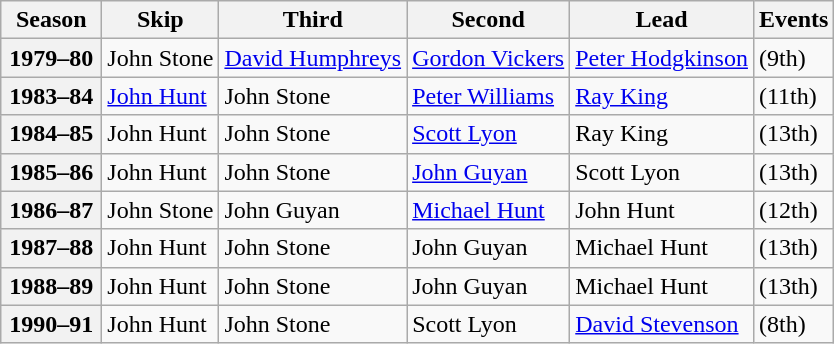<table class="wikitable">
<tr>
<th scope="col" width=60>Season</th>
<th scope="col">Skip</th>
<th scope="col">Third</th>
<th scope="col">Second</th>
<th scope="col">Lead</th>
<th scope="col">Events</th>
</tr>
<tr>
<th scope="row">1979–80</th>
<td>John Stone</td>
<td><a href='#'>David Humphreys</a></td>
<td><a href='#'>Gordon Vickers</a></td>
<td><a href='#'>Peter Hodgkinson</a></td>
<td> (9th)</td>
</tr>
<tr>
<th scope="row">1983–84</th>
<td><a href='#'>John Hunt</a></td>
<td>John Stone</td>
<td><a href='#'>Peter Williams</a></td>
<td><a href='#'>Ray King</a></td>
<td> (11th)</td>
</tr>
<tr>
<th scope="row">1984–85</th>
<td>John Hunt</td>
<td>John Stone</td>
<td><a href='#'>Scott Lyon</a></td>
<td>Ray King</td>
<td> (13th)</td>
</tr>
<tr>
<th scope="row">1985–86</th>
<td>John Hunt</td>
<td>John Stone</td>
<td><a href='#'>John Guyan</a></td>
<td>Scott Lyon</td>
<td> (13th)</td>
</tr>
<tr>
<th scope="row">1986–87</th>
<td>John Stone</td>
<td>John Guyan</td>
<td><a href='#'>Michael Hunt</a></td>
<td>John Hunt</td>
<td> (12th)</td>
</tr>
<tr>
<th scope="row">1987–88</th>
<td>John Hunt</td>
<td>John Stone</td>
<td>John Guyan</td>
<td>Michael Hunt</td>
<td> (13th)</td>
</tr>
<tr>
<th scope="row">1988–89</th>
<td>John Hunt</td>
<td>John Stone</td>
<td>John Guyan</td>
<td>Michael Hunt</td>
<td> (13th)</td>
</tr>
<tr>
<th scope="row">1990–91</th>
<td>John Hunt</td>
<td>John Stone</td>
<td>Scott Lyon</td>
<td><a href='#'>David Stevenson</a></td>
<td> (8th)</td>
</tr>
</table>
